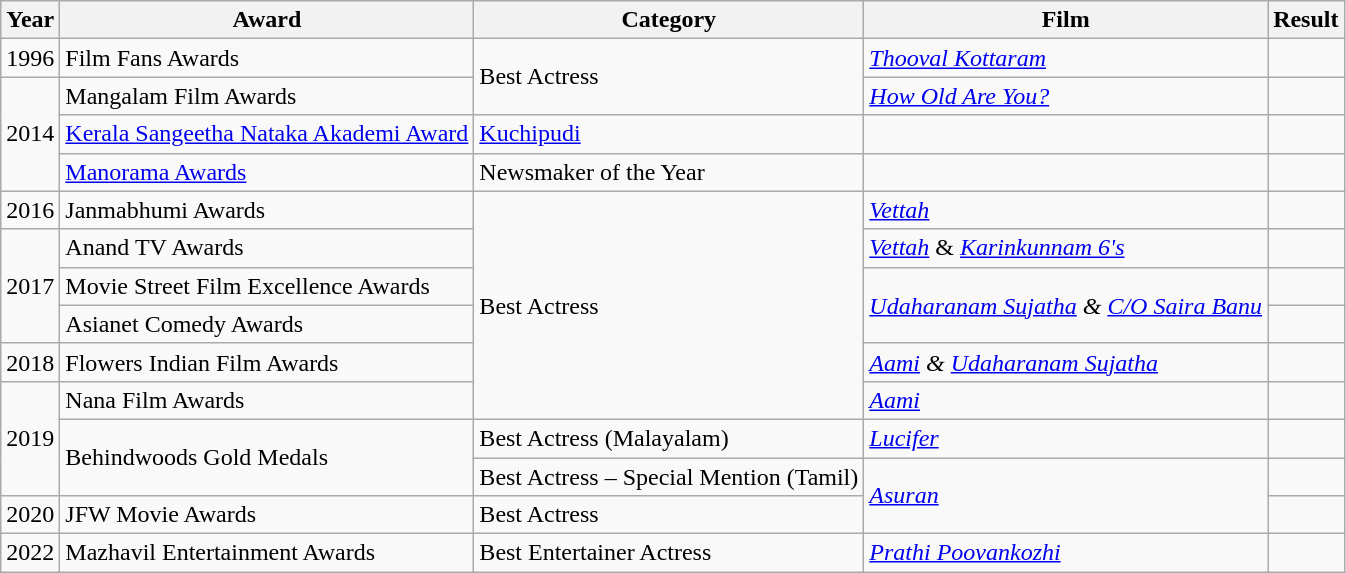<table class="wikitable">
<tr>
<th>Year</th>
<th>Award</th>
<th>Category</th>
<th>Film</th>
<th>Result</th>
</tr>
<tr>
<td>1996</td>
<td>Film Fans Awards</td>
<td rowspan="2">Best Actress</td>
<td><em><a href='#'>Thooval Kottaram</a></em></td>
<td></td>
</tr>
<tr>
<td rowspan="3">2014</td>
<td>Mangalam Film Awards</td>
<td><em><a href='#'>How Old Are You?</a></em></td>
<td></td>
</tr>
<tr>
<td><a href='#'>Kerala Sangeetha Nataka Akademi Award</a></td>
<td><a href='#'>Kuchipudi</a></td>
<td></td>
<td></td>
</tr>
<tr>
<td><a href='#'>Manorama Awards</a></td>
<td>Newsmaker of the Year</td>
<td></td>
<td></td>
</tr>
<tr>
<td>2016</td>
<td>Janmabhumi Awards</td>
<td rowspan="6">Best Actress</td>
<td><em><a href='#'>Vettah</a></em></td>
<td></td>
</tr>
<tr>
<td rowspan=3>2017</td>
<td>Anand TV Awards</td>
<td><em><a href='#'>Vettah</a></em> & <em><a href='#'>Karinkunnam 6's</a></em></td>
<td></td>
</tr>
<tr>
<td>Movie Street Film Excellence Awards</td>
<td rowspan="2"><em><a href='#'>Udaharanam Sujatha</a> &</em> <em><a href='#'>C/O Saira Banu</a></em></td>
<td></td>
</tr>
<tr>
<td>Asianet Comedy Awards</td>
<td></td>
</tr>
<tr>
<td>2018</td>
<td>Flowers Indian Film Awards</td>
<td><em><a href='#'>Aami</a> &</em> <em><a href='#'>Udaharanam Sujatha</a></em></td>
<td></td>
</tr>
<tr>
<td rowspan="3">2019</td>
<td>Nana Film Awards</td>
<td><em><a href='#'>Aami</a></em></td>
<td></td>
</tr>
<tr>
<td rowspan="2">Behindwoods Gold Medals</td>
<td>Best Actress (Malayalam)</td>
<td><em><a href='#'>Lucifer</a></em></td>
<td></td>
</tr>
<tr>
<td>Best Actress – Special Mention (Tamil)</td>
<td rowspan="2"><em><a href='#'>Asuran</a></em></td>
<td></td>
</tr>
<tr>
<td>2020</td>
<td>JFW Movie Awards</td>
<td>Best Actress</td>
<td></td>
</tr>
<tr>
<td>2022</td>
<td>Mazhavil Entertainment Awards</td>
<td>Best Entertainer Actress</td>
<td><em><a href='#'>Prathi Poovankozhi</a></em></td>
<td></td>
</tr>
</table>
